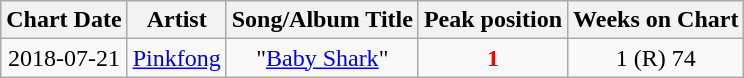<table class="wikitable sortable" style="text-align:center">
<tr>
<th>Chart Date</th>
<th>Artist</th>
<th>Song/Album Title</th>
<th>Peak position</th>
<th>Weeks on Chart</th>
</tr>
<tr>
<td>2018-07-21</td>
<td><a href='#'>Pinkfong</a></td>
<td>"<a href='#'>Baby Shark</a>"</td>
<td style="color:red"><strong>1</strong></td>
<td>1 (R) 74</td>
</tr>
</table>
